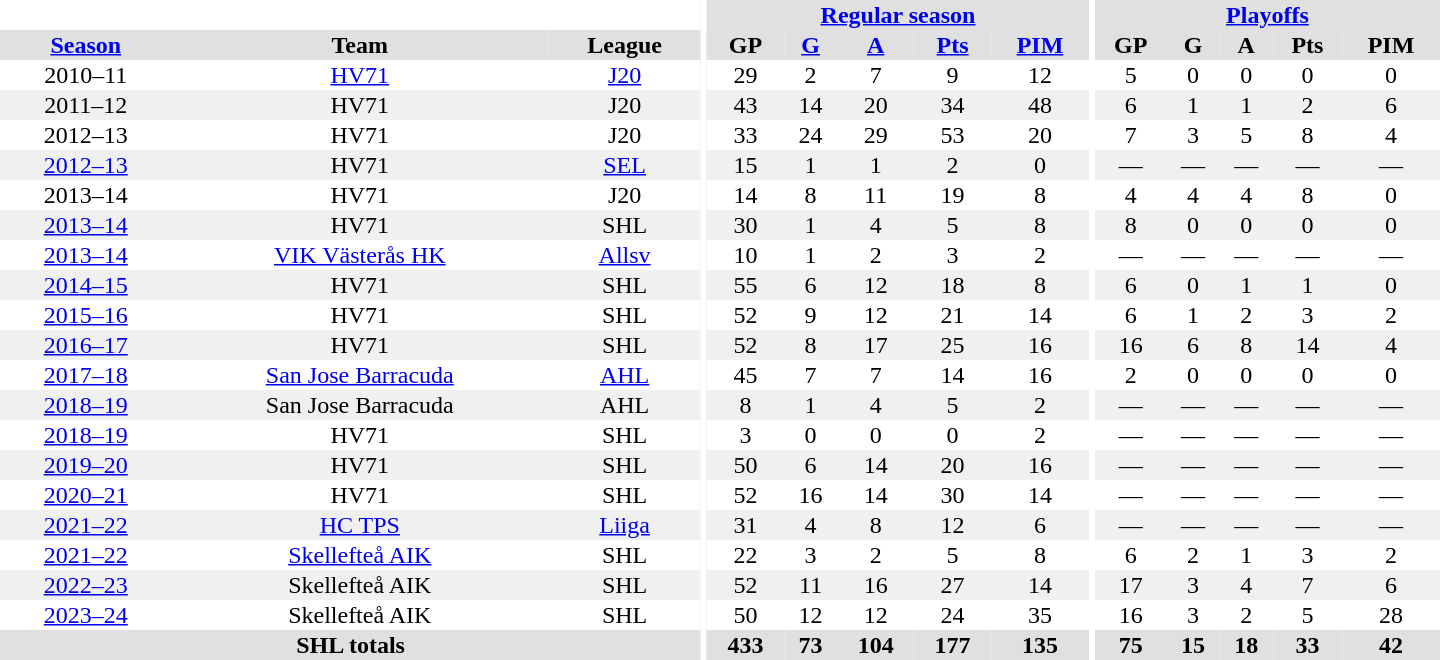<table border="0" cellpadding="1" cellspacing="0" style="text-align:center; width:60em">
<tr bgcolor="#e0e0e0">
<th colspan="3" bgcolor="#ffffff"></th>
<th rowspan="99" bgcolor="#ffffff"></th>
<th colspan="5"><a href='#'>Regular season</a></th>
<th rowspan="99" bgcolor="#ffffff"></th>
<th colspan="5"><a href='#'>Playoffs</a></th>
</tr>
<tr bgcolor="#e0e0e0">
<th><a href='#'>Season</a></th>
<th>Team</th>
<th>League</th>
<th>GP</th>
<th><a href='#'>G</a></th>
<th><a href='#'>A</a></th>
<th><a href='#'>Pts</a></th>
<th><a href='#'>PIM</a></th>
<th>GP</th>
<th>G</th>
<th>A</th>
<th>Pts</th>
<th>PIM</th>
</tr>
<tr>
<td>2010–11</td>
<td><a href='#'>HV71</a></td>
<td><a href='#'>J20</a></td>
<td>29</td>
<td>2</td>
<td>7</td>
<td>9</td>
<td>12</td>
<td>5</td>
<td>0</td>
<td>0</td>
<td>0</td>
<td>0</td>
</tr>
<tr bgcolor="#f0f0f0">
<td>2011–12</td>
<td>HV71</td>
<td>J20</td>
<td>43</td>
<td>14</td>
<td>20</td>
<td>34</td>
<td>48</td>
<td>6</td>
<td>1</td>
<td>1</td>
<td>2</td>
<td>6</td>
</tr>
<tr>
<td>2012–13</td>
<td>HV71</td>
<td>J20</td>
<td>33</td>
<td>24</td>
<td>29</td>
<td>53</td>
<td>20</td>
<td>7</td>
<td>3</td>
<td>5</td>
<td>8</td>
<td>4</td>
</tr>
<tr bgcolor="#f0f0f0">
<td><a href='#'>2012–13</a></td>
<td>HV71</td>
<td><a href='#'>SEL</a></td>
<td>15</td>
<td>1</td>
<td>1</td>
<td>2</td>
<td>0</td>
<td>—</td>
<td>—</td>
<td>—</td>
<td>—</td>
<td>—</td>
</tr>
<tr>
<td>2013–14</td>
<td>HV71</td>
<td>J20</td>
<td>14</td>
<td>8</td>
<td>11</td>
<td>19</td>
<td>8</td>
<td>4</td>
<td>4</td>
<td>4</td>
<td>8</td>
<td>0</td>
</tr>
<tr bgcolor="#f0f0f0">
<td><a href='#'>2013–14</a></td>
<td>HV71</td>
<td>SHL</td>
<td>30</td>
<td>1</td>
<td>4</td>
<td>5</td>
<td>8</td>
<td>8</td>
<td>0</td>
<td>0</td>
<td>0</td>
<td>0</td>
</tr>
<tr>
<td><a href='#'>2013–14</a></td>
<td><a href='#'>VIK Västerås HK</a></td>
<td><a href='#'>Allsv</a></td>
<td>10</td>
<td>1</td>
<td>2</td>
<td>3</td>
<td>2</td>
<td>—</td>
<td>—</td>
<td>—</td>
<td>—</td>
<td>—</td>
</tr>
<tr bgcolor="#f0f0f0">
<td><a href='#'>2014–15</a></td>
<td>HV71</td>
<td>SHL</td>
<td>55</td>
<td>6</td>
<td>12</td>
<td>18</td>
<td>8</td>
<td>6</td>
<td>0</td>
<td>1</td>
<td>1</td>
<td>0</td>
</tr>
<tr>
<td><a href='#'>2015–16</a></td>
<td>HV71</td>
<td>SHL</td>
<td>52</td>
<td>9</td>
<td>12</td>
<td>21</td>
<td>14</td>
<td>6</td>
<td>1</td>
<td>2</td>
<td>3</td>
<td>2</td>
</tr>
<tr bgcolor="#f0f0f0">
<td><a href='#'>2016–17</a></td>
<td>HV71</td>
<td>SHL</td>
<td>52</td>
<td>8</td>
<td>17</td>
<td>25</td>
<td>16</td>
<td>16</td>
<td>6</td>
<td>8</td>
<td>14</td>
<td>4</td>
</tr>
<tr>
<td><a href='#'>2017–18</a></td>
<td><a href='#'>San Jose Barracuda</a></td>
<td><a href='#'>AHL</a></td>
<td>45</td>
<td>7</td>
<td>7</td>
<td>14</td>
<td>16</td>
<td>2</td>
<td>0</td>
<td>0</td>
<td>0</td>
<td>0</td>
</tr>
<tr bgcolor="#f0f0f0">
<td><a href='#'>2018–19</a></td>
<td>San Jose Barracuda</td>
<td>AHL</td>
<td>8</td>
<td>1</td>
<td>4</td>
<td>5</td>
<td>2</td>
<td>—</td>
<td>—</td>
<td>—</td>
<td>—</td>
<td>—</td>
</tr>
<tr>
<td><a href='#'>2018–19</a></td>
<td>HV71</td>
<td>SHL</td>
<td>3</td>
<td>0</td>
<td>0</td>
<td>0</td>
<td>2</td>
<td>—</td>
<td>—</td>
<td>—</td>
<td>—</td>
<td>—</td>
</tr>
<tr bgcolor="#f0f0f0">
<td><a href='#'>2019–20</a></td>
<td>HV71</td>
<td>SHL</td>
<td>50</td>
<td>6</td>
<td>14</td>
<td>20</td>
<td>16</td>
<td>—</td>
<td>—</td>
<td>—</td>
<td>—</td>
<td>—</td>
</tr>
<tr>
<td><a href='#'>2020–21</a></td>
<td>HV71</td>
<td>SHL</td>
<td>52</td>
<td>16</td>
<td>14</td>
<td>30</td>
<td>14</td>
<td>—</td>
<td>—</td>
<td>—</td>
<td>—</td>
<td>—</td>
</tr>
<tr bgcolor="#f0f0f0">
<td><a href='#'>2021–22</a></td>
<td><a href='#'>HC TPS</a></td>
<td><a href='#'>Liiga</a></td>
<td>31</td>
<td>4</td>
<td>8</td>
<td>12</td>
<td>6</td>
<td>—</td>
<td>—</td>
<td>—</td>
<td>—</td>
<td>—</td>
</tr>
<tr>
<td><a href='#'>2021–22</a></td>
<td><a href='#'>Skellefteå AIK</a></td>
<td>SHL</td>
<td>22</td>
<td>3</td>
<td>2</td>
<td>5</td>
<td>8</td>
<td>6</td>
<td>2</td>
<td>1</td>
<td>3</td>
<td>2</td>
</tr>
<tr bgcolor="#f0f0f0">
<td><a href='#'>2022–23</a></td>
<td>Skellefteå AIK</td>
<td>SHL</td>
<td>52</td>
<td>11</td>
<td>16</td>
<td>27</td>
<td>14</td>
<td>17</td>
<td>3</td>
<td>4</td>
<td>7</td>
<td>6</td>
</tr>
<tr>
<td><a href='#'>2023–24</a></td>
<td>Skellefteå AIK</td>
<td>SHL</td>
<td>50</td>
<td>12</td>
<td>12</td>
<td>24</td>
<td>35</td>
<td>16</td>
<td>3</td>
<td>2</td>
<td>5</td>
<td>28</td>
</tr>
<tr bgcolor="#e0e0e0">
<th colspan="3">SHL totals</th>
<th>433</th>
<th>73</th>
<th>104</th>
<th>177</th>
<th>135</th>
<th>75</th>
<th>15</th>
<th>18</th>
<th>33</th>
<th>42</th>
</tr>
</table>
